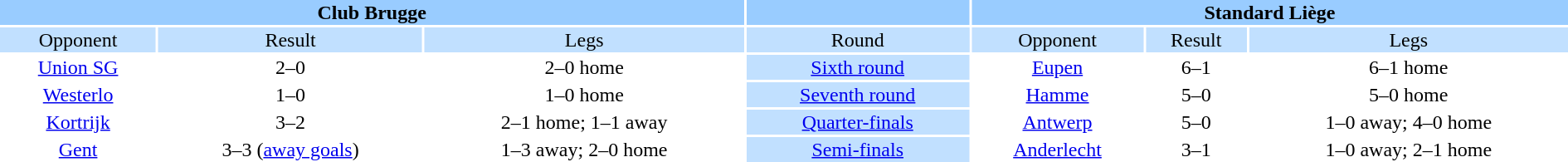<table width="100%" style="text-align:center">
<tr style="vertical-align:top; background:#9cf;">
<th colspan=3 style="width:1*">Club Brugge</th>
<th></th>
<th colspan=3 style="width:1*">Standard Liège</th>
</tr>
<tr style="vertical-align:top; background:#c1e0ff;">
<td>Opponent</td>
<td>Result</td>
<td>Legs</td>
<td style="background:#c1e0ff;">Round</td>
<td>Opponent</td>
<td>Result</td>
<td>Legs</td>
</tr>
<tr>
<td><a href='#'>Union SG</a></td>
<td>2–0</td>
<td>2–0 home</td>
<td style="background:#c1e0ff;"><a href='#'>Sixth round</a></td>
<td><a href='#'>Eupen</a></td>
<td>6–1</td>
<td>6–1 home</td>
</tr>
<tr>
<td><a href='#'>Westerlo</a></td>
<td>1–0</td>
<td>1–0 home</td>
<td style="background:#c1e0ff;"><a href='#'>Seventh round</a></td>
<td><a href='#'>Hamme</a></td>
<td>5–0</td>
<td>5–0 home</td>
</tr>
<tr>
<td><a href='#'>Kortrijk</a></td>
<td>3–2</td>
<td>2–1 home; 1–1 away</td>
<td style="background:#c1e0ff;"><a href='#'>Quarter-finals</a></td>
<td><a href='#'>Antwerp</a></td>
<td>5–0</td>
<td>1–0 away; 4–0 home</td>
</tr>
<tr>
<td><a href='#'>Gent</a></td>
<td>3–3 (<a href='#'>away goals</a>)</td>
<td>1–3 away; 2–0 home</td>
<td style="background:#c1e0ff;"><a href='#'>Semi-finals</a></td>
<td><a href='#'>Anderlecht</a></td>
<td>3–1</td>
<td>1–0 away; 2–1 home</td>
</tr>
</table>
